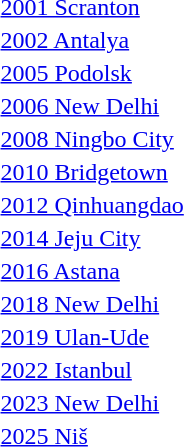<table>
<tr>
<td rowspan=2><a href='#'>2001 Scranton</a></td>
<td rowspan=2></td>
<td rowspan=2></td>
<td></td>
</tr>
<tr>
<td></td>
</tr>
<tr>
<td rowspan=2><a href='#'>2002 Antalya</a></td>
<td rowspan=2></td>
<td rowspan=2></td>
<td></td>
</tr>
<tr>
<td></td>
</tr>
<tr>
<td rowspan=2><a href='#'>2005 Podolsk</a></td>
<td rowspan=2></td>
<td rowspan=2></td>
<td></td>
</tr>
<tr>
<td></td>
</tr>
<tr>
<td rowspan=2><a href='#'>2006 New Delhi</a></td>
<td rowspan=2></td>
<td rowspan=2></td>
<td></td>
</tr>
<tr>
<td></td>
</tr>
<tr>
<td rowspan=2><a href='#'>2008 Ningbo City</a></td>
<td rowspan=2></td>
<td rowspan=2></td>
<td></td>
</tr>
<tr>
<td></td>
</tr>
<tr>
<td rowspan=2><a href='#'>2010 Bridgetown</a></td>
<td rowspan=2></td>
<td rowspan=2></td>
<td></td>
</tr>
<tr>
<td></td>
</tr>
<tr>
<td rowspan=2><a href='#'>2012 Qinhuangdao</a></td>
<td rowspan=2></td>
<td rowspan=2></td>
<td></td>
</tr>
<tr>
<td></td>
</tr>
<tr>
<td rowspan=2><a href='#'>2014 Jeju City</a></td>
<td rowspan=2></td>
<td rowspan=2></td>
<td></td>
</tr>
<tr>
<td></td>
</tr>
<tr>
<td rowspan=2><a href='#'>2016 Astana</a></td>
<td rowspan=2></td>
<td rowspan=2></td>
<td></td>
</tr>
<tr>
<td></td>
</tr>
<tr>
<td rowspan=2><a href='#'>2018 New Delhi</a></td>
<td rowspan=2></td>
<td rowspan=2></td>
<td></td>
</tr>
<tr>
<td></td>
</tr>
<tr>
<td rowspan=2><a href='#'>2019 Ulan-Ude</a></td>
<td rowspan=2></td>
<td rowspan=2></td>
<td></td>
</tr>
<tr>
<td></td>
</tr>
<tr>
<td rowspan=2><a href='#'>2022 Istanbul</a></td>
<td rowspan=2></td>
<td rowspan=2></td>
<td></td>
</tr>
<tr>
<td></td>
</tr>
<tr>
<td rowspan=2><a href='#'>2023 New Delhi</a></td>
<td rowspan=2></td>
<td rowspan=2></td>
<td></td>
</tr>
<tr>
<td></td>
</tr>
<tr>
<td rowspan=2><a href='#'>2025 Niš</a></td>
<td rowspan=2></td>
<td rowspan=2></td>
<td></td>
</tr>
<tr>
<td></td>
</tr>
</table>
